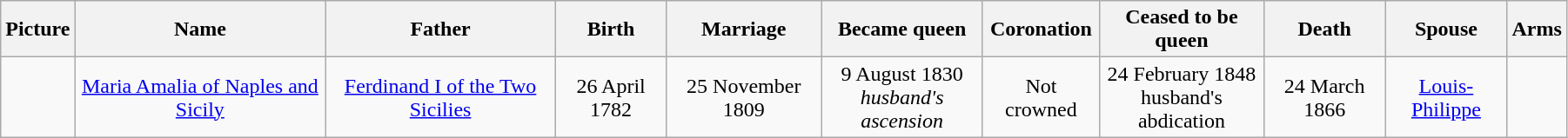<table width=95% class="wikitable">
<tr>
<th>Picture</th>
<th>Name</th>
<th>Father</th>
<th>Birth</th>
<th>Marriage</th>
<th>Became queen</th>
<th>Coronation</th>
<th>Ceased to be queen</th>
<th>Death</th>
<th>Spouse</th>
<th>Arms</th>
</tr>
<tr>
<td align=center></td>
<td align=center><a href='#'>Maria Amalia of Naples and Sicily</a></td>
<td align="center"><a href='#'>Ferdinand I of the Two Sicilies</a></td>
<td align=center>26 April 1782</td>
<td align="center">25 November 1809</td>
<td align="center">9 August 1830<br><em>husband's ascension</em></td>
<td align="center">Not crowned</td>
<td align="center">24 February 1848<br>husband's abdication</td>
<td align="center">24 March 1866</td>
<td align="center"><a href='#'>Louis-Philippe</a></td>
<td></td>
</tr>
</table>
